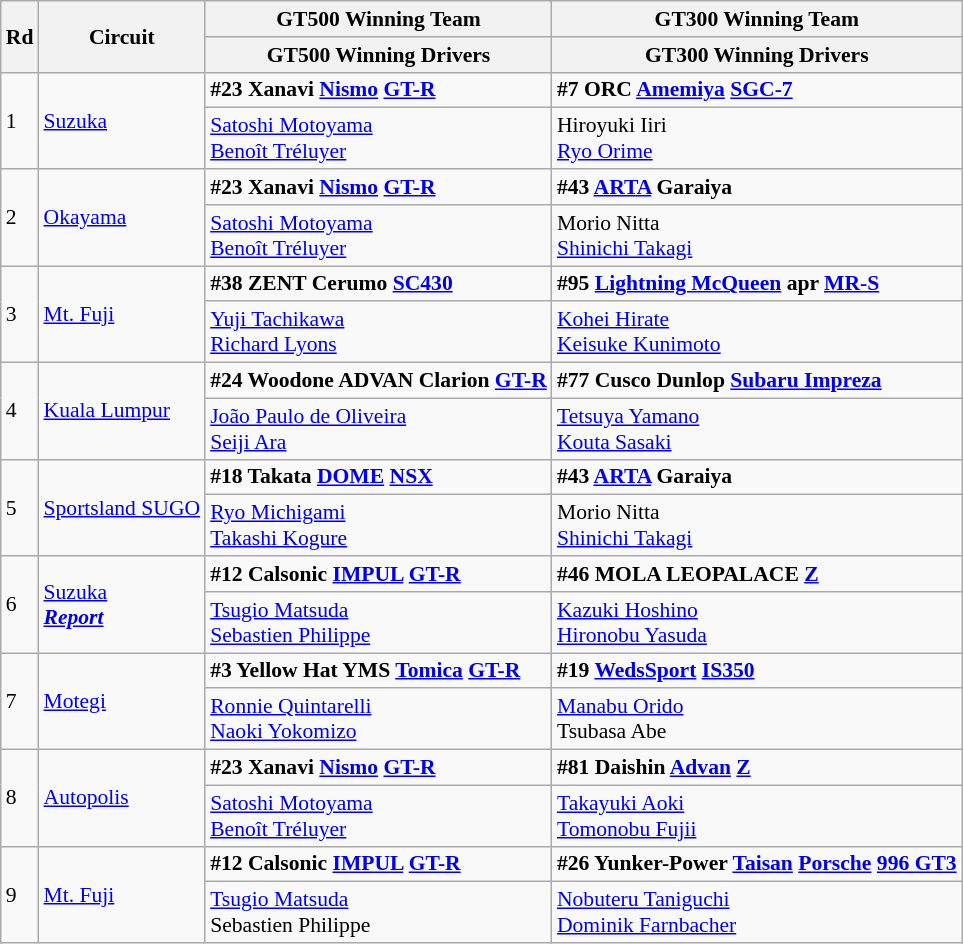<table class="wikitable" style="font-size: 90%">
<tr>
<th rowspan=2>Rd</th>
<th rowspan=2>Circuit</th>
<th>GT500 Winning Team</th>
<th>GT300 Winning Team</th>
</tr>
<tr>
<th>GT500 Winning Drivers</th>
<th>GT300 Winning Drivers</th>
</tr>
<tr>
<td rowspan=2>1</td>
<td rowspan=2><a href='#'>Suzuka</a></td>
<td> <strong>#23 Xanavi <a href='#'>Nismo</a> <a href='#'>GT-R</a></strong></td>
<td> <strong>#7 ORC <a href='#'>Amemiya</a> <a href='#'>SGC-7</a></strong></td>
</tr>
<tr>
<td> <a href='#'>Satoshi Motoyama</a><br> <a href='#'>Benoît Tréluyer</a></td>
<td> Hiroyuki Iiri<br> <a href='#'>Ryo Orime</a></td>
</tr>
<tr>
<td rowspan=2>2</td>
<td rowspan=2><a href='#'>Okayama</a></td>
<td> <strong>#23 Xanavi <a href='#'>Nismo</a> <a href='#'>GT-R</a></strong></td>
<td> <strong>#43 <a href='#'>ARTA</a> Garaiya</strong></td>
</tr>
<tr>
<td> <a href='#'>Satoshi Motoyama</a><br> <a href='#'>Benoît Tréluyer</a></td>
<td> Morio Nitta<br> <a href='#'>Shinichi Takagi</a></td>
</tr>
<tr>
<td rowspan=2>3</td>
<td rowspan=2><a href='#'>Mt. Fuji</a></td>
<td> <strong>#38 ZENT Cerumo <a href='#'>SC430</a></strong></td>
<td> <strong>#95 <a href='#'>Lightning McQueen</a> apr <a href='#'>MR-S</a></strong></td>
</tr>
<tr>
<td> <a href='#'>Yuji Tachikawa</a><br> <a href='#'>Richard Lyons</a></td>
<td> <a href='#'>Kohei Hirate</a><br> <a href='#'>Keisuke Kunimoto</a></td>
</tr>
<tr>
<td rowspan=2>4</td>
<td rowspan=2><a href='#'>Kuala Lumpur</a></td>
<td> <strong>#24 Woodone ADVAN Clarion <a href='#'>GT-R</a></strong></td>
<td> <strong>#77 Cusco Dunlop <a href='#'>Subaru Impreza</a></strong></td>
</tr>
<tr>
<td>  <a href='#'>João Paulo de Oliveira</a><br> <a href='#'>Seiji Ara</a></td>
<td> <a href='#'>Tetsuya Yamano</a><br> <a href='#'>Kouta Sasaki</a></td>
</tr>
<tr>
<td rowspan=2>5</td>
<td rowspan=2><a href='#'>Sportsland SUGO</a></td>
<td> <strong>#18 Takata <a href='#'>DOME</a> <a href='#'>NSX</a></strong></td>
<td> <strong>#43 <a href='#'>ARTA</a> Garaiya</strong></td>
</tr>
<tr>
<td> <a href='#'>Ryo Michigami</a><br> <a href='#'>Takashi Kogure</a></td>
<td> Morio Nitta<br> <a href='#'>Shinichi Takagi</a></td>
</tr>
<tr>
<td rowspan=2>6</td>
<td rowspan=2><a href='#'>Suzuka</a><br><strong><em><a href='#'>Report</a></em></strong></td>
<td> <strong>#12 Calsonic <a href='#'>IMPUL</a> <a href='#'>GT-R</a></strong></td>
<td> <strong>#46 MOLA LEOPALACE <a href='#'>Z</a></strong></td>
</tr>
<tr>
<td> <a href='#'>Tsugio Matsuda</a><br> <a href='#'>Sebastien Philippe</a></td>
<td> <a href='#'>Kazuki Hoshino</a><br> <a href='#'>Hironobu Yasuda</a></td>
</tr>
<tr>
<td rowspan=2>7</td>
<td rowspan=2><a href='#'>Motegi</a></td>
<td> <strong>#3 Yellow Hat YMS <a href='#'>Tomica</a> <a href='#'>GT-R</a></strong></td>
<td> <strong>#19 <a href='#'>WedsSport</a> <a href='#'>IS350</a></strong></td>
</tr>
<tr>
<td> <a href='#'>Ronnie Quintarelli</a><br> <a href='#'>Naoki Yokomizo</a></td>
<td> <a href='#'>Manabu Orido</a><br> Tsubasa Abe</td>
</tr>
<tr>
<td rowspan=2>8</td>
<td rowspan=2><a href='#'>Autopolis</a></td>
<td> <strong>#23 Xanavi <a href='#'>Nismo</a> <a href='#'>GT-R</a></strong></td>
<td> <strong>#81 Daishin <a href='#'>Advan</a> <a href='#'>Z</a></strong></td>
</tr>
<tr>
<td> <a href='#'>Satoshi Motoyama</a><br> <a href='#'>Benoît Tréluyer</a></td>
<td> <a href='#'>Takayuki Aoki</a><br> <a href='#'>Tomonobu Fujii</a></td>
</tr>
<tr>
<td rowspan=2>9</td>
<td rowspan=2><a href='#'>Mt. Fuji</a></td>
<td> <strong>#12 Calsonic <a href='#'>IMPUL</a> <a href='#'>GT-R</a></strong></td>
<td> <strong>#26 Yunker-Power <a href='#'>Taisan</a> <a href='#'>Porsche</a> <a href='#'>996 GT3</a></strong></td>
</tr>
<tr>
<td> <a href='#'>Tsugio Matsuda</a><br> Sebastien Philippe</td>
<td> <a href='#'>Nobuteru Taniguchi</a><br> <a href='#'>Dominik Farnbacher</a></td>
</tr>
</table>
